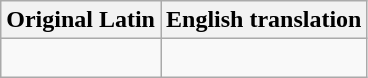<table class=wikitable>
<tr>
<th>Original Latin</th>
<th>English translation</th>
</tr>
<tr>
<td><br></td>
<td><br></td>
</tr>
</table>
